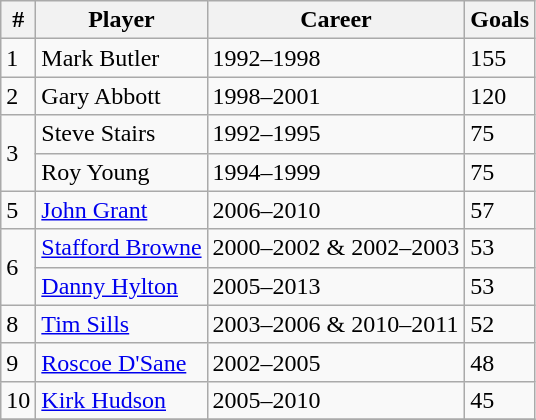<table border="0" cellpadding="0" cellspacing="0">
<tr>
<td><br><table class="wikitable" style="text-align: left">
<tr>
<th>#</th>
<th>Player</th>
<th>Career</th>
<th>Goals</th>
</tr>
<tr>
<td>1</td>
<td> Mark Butler</td>
<td>1992–1998</td>
<td>155</td>
</tr>
<tr>
<td>2</td>
<td> Gary Abbott</td>
<td>1998–2001</td>
<td>120</td>
</tr>
<tr>
<td rowspan="2">3</td>
<td> Steve Stairs</td>
<td>1992–1995</td>
<td>75</td>
</tr>
<tr>
<td> Roy Young</td>
<td>1994–1999</td>
<td>75</td>
</tr>
<tr>
<td>5</td>
<td> <a href='#'>John Grant</a></td>
<td>2006–2010</td>
<td>57</td>
</tr>
<tr>
<td rowspan="2">6</td>
<td> <a href='#'>Stafford Browne</a></td>
<td>2000–2002 & 2002–2003</td>
<td>53</td>
</tr>
<tr>
<td> <a href='#'>Danny Hylton</a></td>
<td>2005–2013</td>
<td>53</td>
</tr>
<tr>
<td>8</td>
<td> <a href='#'>Tim Sills</a></td>
<td>2003–2006 & 2010–2011</td>
<td>52</td>
</tr>
<tr>
<td>9</td>
<td> <a href='#'>Roscoe D'Sane</a></td>
<td>2002–2005</td>
<td>48</td>
</tr>
<tr>
<td>10</td>
<td> <a href='#'>Kirk Hudson</a></td>
<td>2005–2010</td>
<td>45</td>
</tr>
<tr>
</tr>
</table>
</td>
</tr>
</table>
